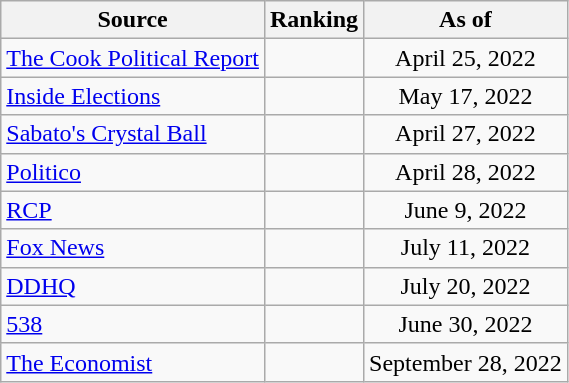<table class="wikitable" style="text-align:center">
<tr>
<th>Source</th>
<th>Ranking</th>
<th>As of</th>
</tr>
<tr>
<td align=left><a href='#'>The Cook Political Report</a></td>
<td></td>
<td>April 25, 2022</td>
</tr>
<tr>
<td align=left><a href='#'>Inside Elections</a></td>
<td></td>
<td>May 17, 2022</td>
</tr>
<tr>
<td align=left><a href='#'>Sabato's Crystal Ball</a></td>
<td></td>
<td>April 27, 2022</td>
</tr>
<tr>
<td align=left><a href='#'>Politico</a></td>
<td></td>
<td>April 28, 2022</td>
</tr>
<tr>
<td align="left"><a href='#'>RCP</a></td>
<td></td>
<td>June 9, 2022</td>
</tr>
<tr>
<td align=left><a href='#'>Fox News</a></td>
<td></td>
<td>July 11, 2022</td>
</tr>
<tr>
<td align="left"><a href='#'>DDHQ</a></td>
<td></td>
<td>July 20, 2022</td>
</tr>
<tr>
<td align="left"><a href='#'>538</a></td>
<td></td>
<td>June 30, 2022</td>
</tr>
<tr>
<td align="left"><a href='#'>The Economist</a></td>
<td></td>
<td>September 28, 2022</td>
</tr>
</table>
